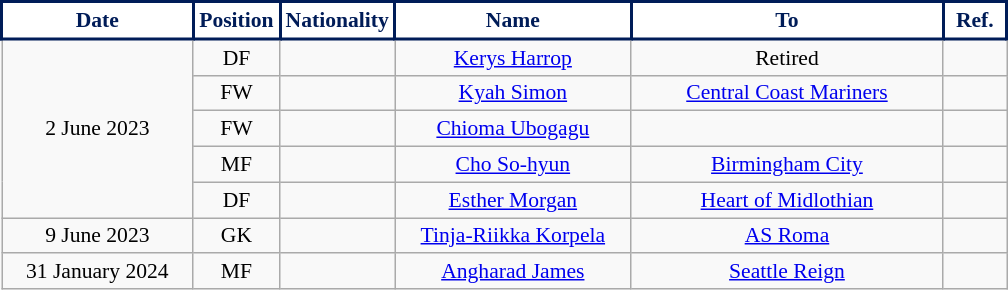<table class="wikitable" style="text-align:center; font-size:90%; ">
<tr>
<th style="background:#fff;color:#001C58;border:2px solid #001C58; width:120px;">Date</th>
<th style="background:#fff;color:#001C58;border:2px solid #001C58; width:50px;">Position</th>
<th style="background:#fff;color:#001C58;border:2px solid #001C58; width:50px;">Nationality</th>
<th style="background:#fff;color:#001C58;border:2px solid #001C58; width:150px;">Name</th>
<th style="background:#fff;color:#001C58;border:2px solid #001C58; width:200px;">To</th>
<th style="background:#fff;color:#001C58;border:2px solid #001C58; width:35px;">Ref.</th>
</tr>
<tr>
<td rowspan=5>2 June 2023</td>
<td>DF</td>
<td></td>
<td><a href='#'>Kerys Harrop</a></td>
<td>Retired</td>
<td></td>
</tr>
<tr>
<td>FW</td>
<td></td>
<td><a href='#'>Kyah Simon</a></td>
<td> <a href='#'>Central Coast Mariners</a></td>
<td></td>
</tr>
<tr>
<td>FW</td>
<td></td>
<td><a href='#'>Chioma Ubogagu</a></td>
<td></td>
<td></td>
</tr>
<tr>
<td>MF</td>
<td></td>
<td><a href='#'>Cho So-hyun</a></td>
<td> <a href='#'>Birmingham City</a></td>
<td></td>
</tr>
<tr>
<td>DF</td>
<td></td>
<td><a href='#'>Esther Morgan</a></td>
<td> <a href='#'>Heart of Midlothian</a></td>
<td></td>
</tr>
<tr>
<td>9 June 2023</td>
<td>GK</td>
<td></td>
<td><a href='#'>Tinja-Riikka Korpela</a></td>
<td> <a href='#'>AS Roma</a></td>
<td></td>
</tr>
<tr>
<td>31 January 2024</td>
<td>MF</td>
<td></td>
<td><a href='#'>Angharad James</a></td>
<td> <a href='#'>Seattle Reign</a></td>
<td></td>
</tr>
</table>
